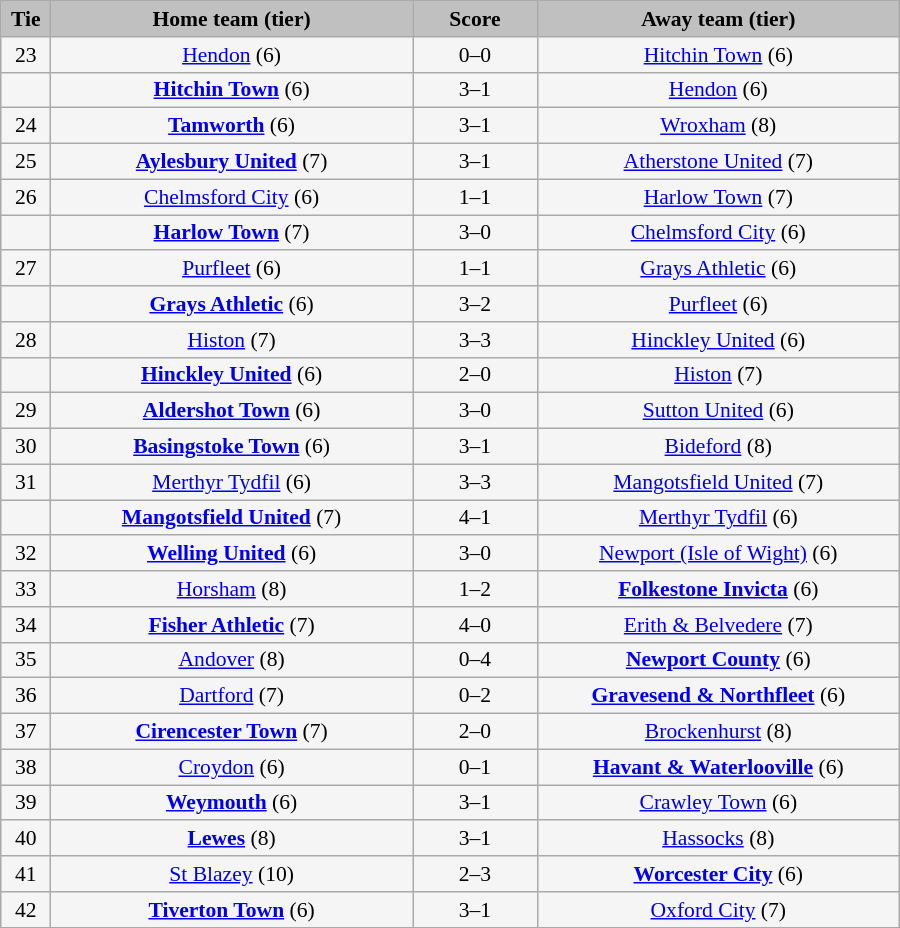<table class="wikitable" style="width: 600px; background:WhiteSmoke; text-align:center; font-size:90%">
<tr>
<td scope="col" style="width:  5.00%; background:silver;"><strong>Tie</strong></td>
<td scope="col" style="width: 36.25%; background:silver;"><strong>Home team (tier)</strong></td>
<td scope="col" style="width: 12.50%; background:silver;"><strong>Score</strong></td>
<td scope="col" style="width: 36.25%; background:silver;"><strong>Away team (tier)</strong></td>
</tr>
<tr>
<td>23</td>
<td><a href='#'>Hendon</a> (6)</td>
<td>0–0</td>
<td><a href='#'>Hitchin Town</a> (6)</td>
</tr>
<tr>
<td><em></em></td>
<td><strong><a href='#'>Hitchin Town</a></strong> (6)</td>
<td>3–1</td>
<td><a href='#'>Hendon</a> (6)</td>
</tr>
<tr>
<td>24</td>
<td><strong><a href='#'>Tamworth</a></strong> (6)</td>
<td>3–1</td>
<td><a href='#'>Wroxham</a> (8)</td>
</tr>
<tr>
<td>25</td>
<td><strong><a href='#'>Aylesbury United</a></strong> (7)</td>
<td>3–1</td>
<td><a href='#'>Atherstone United</a> (7)</td>
</tr>
<tr>
<td>26</td>
<td><a href='#'>Chelmsford City</a> (6)</td>
<td>1–1</td>
<td><a href='#'>Harlow Town</a> (7)</td>
</tr>
<tr>
<td><em></em></td>
<td><strong><a href='#'>Harlow Town</a></strong> (7)</td>
<td>3–0</td>
<td><a href='#'>Chelmsford City</a> (6)</td>
</tr>
<tr>
<td>27</td>
<td><a href='#'>Purfleet</a> (6)</td>
<td>1–1</td>
<td><a href='#'>Grays Athletic</a> (6)</td>
</tr>
<tr>
<td><em></em></td>
<td><strong><a href='#'>Grays Athletic</a></strong> (6)</td>
<td>3–2</td>
<td><a href='#'>Purfleet</a> (6)</td>
</tr>
<tr>
<td>28</td>
<td><a href='#'>Histon</a> (7)</td>
<td>3–3</td>
<td><a href='#'>Hinckley United</a> (6)</td>
</tr>
<tr>
<td><em></em></td>
<td><strong><a href='#'>Hinckley United</a></strong> (6)</td>
<td>2–0</td>
<td><a href='#'>Histon</a> (7)</td>
</tr>
<tr>
<td>29</td>
<td><strong><a href='#'>Aldershot Town</a></strong> (6)</td>
<td>3–0</td>
<td><a href='#'>Sutton United</a> (6)</td>
</tr>
<tr>
<td>30</td>
<td><strong><a href='#'>Basingstoke Town</a></strong> (6)</td>
<td>3–1</td>
<td><a href='#'>Bideford</a> (8)</td>
</tr>
<tr>
<td>31</td>
<td><a href='#'>Merthyr Tydfil</a> (6)</td>
<td>3–3</td>
<td><a href='#'>Mangotsfield United</a> (7)</td>
</tr>
<tr>
<td><em></em></td>
<td><strong><a href='#'>Mangotsfield United</a></strong> (7)</td>
<td>4–1</td>
<td><a href='#'>Merthyr Tydfil</a> (6)</td>
</tr>
<tr>
<td>32</td>
<td><strong><a href='#'>Welling United</a></strong> (6)</td>
<td>3–0</td>
<td><a href='#'>Newport (Isle of Wight)</a> (6)</td>
</tr>
<tr>
<td>33</td>
<td><a href='#'>Horsham</a> (8)</td>
<td>1–2</td>
<td><strong><a href='#'>Folkestone Invicta</a></strong> (6)</td>
</tr>
<tr>
<td>34</td>
<td><strong><a href='#'>Fisher Athletic</a></strong> (7)</td>
<td>4–0</td>
<td><a href='#'>Erith & Belvedere</a> (7)</td>
</tr>
<tr>
<td>35</td>
<td><a href='#'>Andover</a> (8)</td>
<td>0–4</td>
<td><strong><a href='#'>Newport County</a></strong> (6)</td>
</tr>
<tr>
<td>36</td>
<td><a href='#'>Dartford</a> (7)</td>
<td>0–2</td>
<td><strong><a href='#'>Gravesend & Northfleet</a></strong> (6)</td>
</tr>
<tr>
<td>37</td>
<td><strong><a href='#'>Cirencester Town</a></strong> (7)</td>
<td>2–0</td>
<td><a href='#'>Brockenhurst</a> (8)</td>
</tr>
<tr>
<td>38</td>
<td><a href='#'>Croydon</a> (6)</td>
<td>0–1</td>
<td><strong><a href='#'>Havant & Waterlooville</a></strong> (6)</td>
</tr>
<tr>
<td>39</td>
<td><strong><a href='#'>Weymouth</a></strong> (6)</td>
<td>3–1</td>
<td><a href='#'>Crawley Town</a> (6)</td>
</tr>
<tr>
<td>40</td>
<td><strong><a href='#'>Lewes</a></strong> (8)</td>
<td>3–1</td>
<td><a href='#'>Hassocks</a> (8)</td>
</tr>
<tr>
<td>41</td>
<td><a href='#'>St Blazey</a> (10)</td>
<td>2–3</td>
<td><strong><a href='#'>Worcester City</a></strong> (6)</td>
</tr>
<tr>
<td>42</td>
<td><strong><a href='#'>Tiverton Town</a></strong> (6)</td>
<td>3–1</td>
<td><a href='#'>Oxford City</a> (7)</td>
</tr>
</table>
